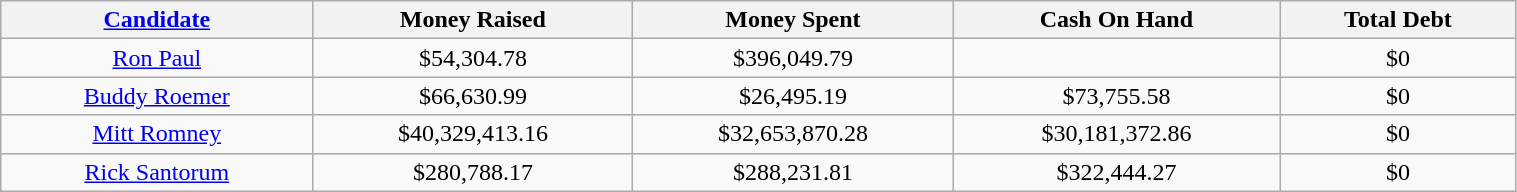<table class="sortable wikitable" style="text-align:center" width=80%>
<tr>
<th><a href='#'>Candidate</a></th>
<th>Money Raised</th>
<th>Money Spent</th>
<th>Cash On Hand</th>
<th>Total Debt</th>
</tr>
<tr>
<td><a href='#'>Ron Paul</a></td>
<td>$54,304.78</td>
<td>$396,049.79</td>
<td></td>
<td>$0</td>
</tr>
<tr>
<td><a href='#'>Buddy Roemer</a></td>
<td>$66,630.99</td>
<td>$26,495.19</td>
<td>$73,755.58</td>
<td>$0</td>
</tr>
<tr>
<td><a href='#'>Mitt Romney</a></td>
<td>$40,329,413.16</td>
<td>$32,653,870.28</td>
<td>$30,181,372.86</td>
<td>$0</td>
</tr>
<tr>
<td><a href='#'>Rick Santorum</a></td>
<td>$280,788.17</td>
<td>$288,231.81</td>
<td>$322,444.27</td>
<td>$0</td>
</tr>
</table>
